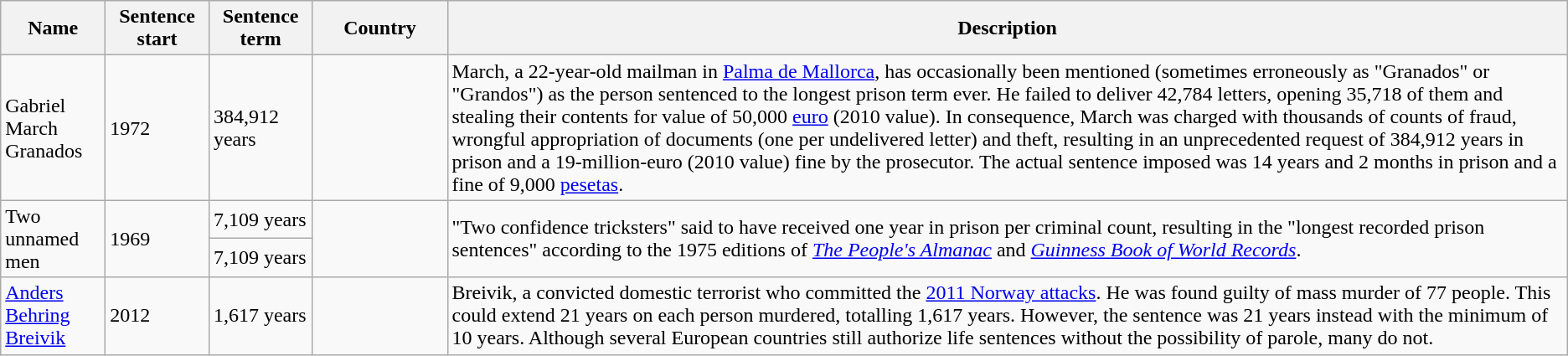<table class="wikitable sortable">
<tr>
<th style="width:76px;">Name</th>
<th style="width:75px;">Sentence start</th>
<th style="width:75px;">Sentence term</th>
<th style="width:100px;">Country</th>
<th class="unsortable">Description</th>
</tr>
<tr>
<td>Gabriel March Granados</td>
<td>1972</td>
<td>384,912 years</td>
<td> </td>
<td>March, a 22-year-old mailman in <a href='#'>Palma de Mallorca</a>, has occasionally been mentioned (sometimes erroneously as "Granados" or "Grandos") as the person sentenced to the longest prison term ever. He failed to deliver 42,784 letters, opening 35,718 of them and stealing their contents for value of 50,000 <a href='#'>euro</a> (2010 value). In consequence, March was charged with thousands of counts of fraud, wrongful appropriation of documents (one per undelivered letter) and theft, resulting in an unprecedented request of 384,912 years in prison and a 19-million-euro (2010 value) fine by the prosecutor. The actual sentence imposed was 14 years and 2 months in prison and a fine of 9,000 <a href='#'>pesetas</a>.</td>
</tr>
<tr>
<td rowspan=2>Two unnamed men</td>
<td rowspan=2>1969</td>
<td>7,109 years</td>
<td rowspan=2> </td>
<td rowspan=2>"Two confidence tricksters" said to have received one year in prison per criminal count, resulting in the "longest recorded prison sentences" according to the 1975 editions of <em><a href='#'>The People's Almanac</a></em> and <em><a href='#'>Guinness Book of World Records</a></em>.</td>
</tr>
<tr>
<td>7,109 years</td>
</tr>
<tr>
<td><a href='#'>Anders Behring Breivik</a></td>
<td>2012</td>
<td>1,617 years</td>
<td> </td>
<td>Breivik, a convicted domestic terrorist who committed the <a href='#'>2011 Norway attacks</a>. He was found guilty of mass murder of 77 people. This could extend 21 years on each person murdered, totalling 1,617 years. However, the sentence was 21 years instead with the minimum of 10 years. Although several European countries still authorize life sentences without the possibility of parole, many do not.</td>
</tr>
</table>
